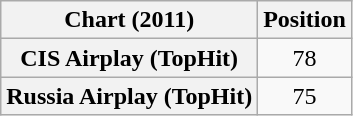<table class="wikitable sortable plainrowheaders" style="text-align:center">
<tr>
<th>Chart (2011)</th>
<th>Position</th>
</tr>
<tr>
<th scope="row">CIS Airplay (TopHit)</th>
<td>78</td>
</tr>
<tr>
<th scope="row">Russia Airplay (TopHit)</th>
<td>75</td>
</tr>
</table>
